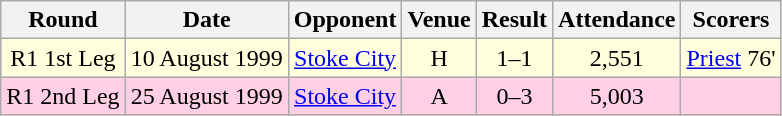<table class= "wikitable " style="font-size:100%; text-align:center">
<tr>
<th>Round</th>
<th>Date</th>
<th>Opponent</th>
<th>Venue</th>
<th>Result</th>
<th>Attendance</th>
<th>Scorers</th>
</tr>
<tr style="background: #ffffdd;">
<td>R1 1st Leg</td>
<td>10 August 1999</td>
<td><a href='#'>Stoke City</a></td>
<td>H</td>
<td>1–1</td>
<td>2,551</td>
<td><a href='#'>Priest</a> 76'</td>
</tr>
<tr style="background: #ffd0e3;">
<td>R1 2nd Leg</td>
<td>25 August 1999</td>
<td><a href='#'>Stoke City</a></td>
<td>A</td>
<td>0–3</td>
<td>5,003</td>
<td></td>
</tr>
</table>
